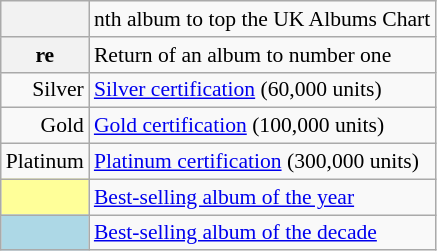<table class="wikitable plainrowheaders" style="font-size:90%;">
<tr>
<th scope=col></th>
<td>nth album to top the UK Albums Chart</td>
</tr>
<tr>
<th scope=row style="text-align:center;">re</th>
<td>Return of an album to number one</td>
</tr>
<tr>
<td align=right>Silver</td>
<td><a href='#'>Silver certification</a> (60,000 units)</td>
</tr>
<tr>
<td align=right>Gold</td>
<td><a href='#'>Gold certification</a> (100,000 units)</td>
</tr>
<tr>
<td align=right>Platinum</td>
<td><a href='#'>Platinum certification</a> (300,000 units)</td>
</tr>
<tr>
<td bgcolor=#FFFF99 align=center></td>
<td><a href='#'>Best-selling album of the year</a></td>
</tr>
<tr>
<td bgcolor=lightblue align=center></td>
<td><a href='#'>Best-selling album of the decade</a></td>
</tr>
</table>
